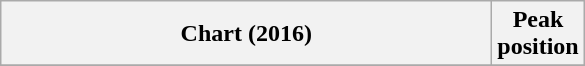<table class="wikitable sortable plainrowheaders">
<tr>
<th style="width:20em;">Chart (2016)</th>
<th>Peak<br>position</th>
</tr>
<tr>
</tr>
</table>
